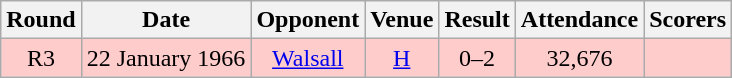<table class="wikitable" style="font-size:100%; text-align:center">
<tr>
<th>Round</th>
<th>Date</th>
<th>Opponent</th>
<th>Venue</th>
<th>Result</th>
<th>Attendance</th>
<th>Scorers</th>
</tr>
<tr style="background-color: #FFCCCC;">
<td>R3</td>
<td>22 January 1966</td>
<td><a href='#'>Walsall</a></td>
<td><a href='#'>H</a></td>
<td>0–2</td>
<td>32,676</td>
<td></td>
</tr>
</table>
